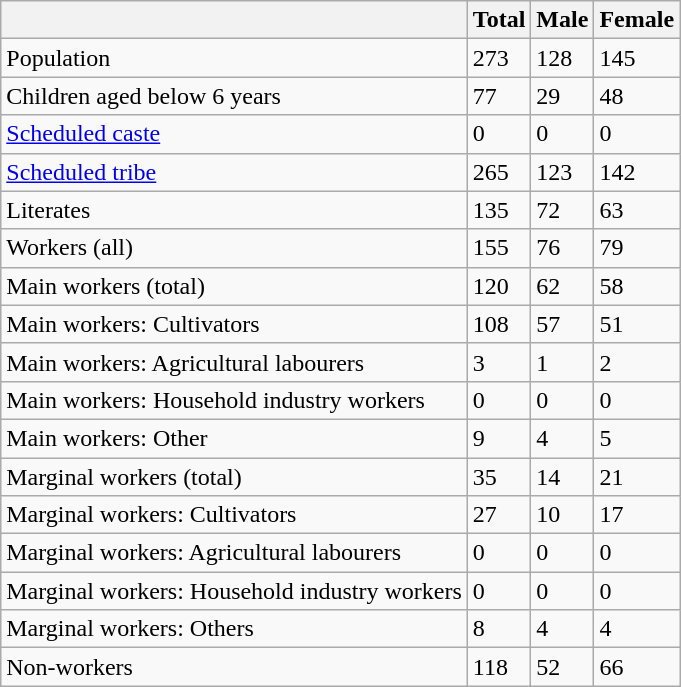<table class="wikitable sortable">
<tr>
<th></th>
<th>Total</th>
<th>Male</th>
<th>Female</th>
</tr>
<tr>
<td>Population</td>
<td>273</td>
<td>128</td>
<td>145</td>
</tr>
<tr>
<td>Children aged below 6 years</td>
<td>77</td>
<td>29</td>
<td>48</td>
</tr>
<tr>
<td><a href='#'>Scheduled caste</a></td>
<td>0</td>
<td>0</td>
<td>0</td>
</tr>
<tr>
<td><a href='#'>Scheduled tribe</a></td>
<td>265</td>
<td>123</td>
<td>142</td>
</tr>
<tr>
<td>Literates</td>
<td>135</td>
<td>72</td>
<td>63</td>
</tr>
<tr>
<td>Workers (all)</td>
<td>155</td>
<td>76</td>
<td>79</td>
</tr>
<tr>
<td>Main workers (total)</td>
<td>120</td>
<td>62</td>
<td>58</td>
</tr>
<tr>
<td>Main workers: Cultivators</td>
<td>108</td>
<td>57</td>
<td>51</td>
</tr>
<tr>
<td>Main workers: Agricultural labourers</td>
<td>3</td>
<td>1</td>
<td>2</td>
</tr>
<tr>
<td>Main workers: Household industry workers</td>
<td>0</td>
<td>0</td>
<td>0</td>
</tr>
<tr>
<td>Main workers: Other</td>
<td>9</td>
<td>4</td>
<td>5</td>
</tr>
<tr>
<td>Marginal workers (total)</td>
<td>35</td>
<td>14</td>
<td>21</td>
</tr>
<tr>
<td>Marginal workers: Cultivators</td>
<td>27</td>
<td>10</td>
<td>17</td>
</tr>
<tr>
<td>Marginal workers: Agricultural labourers</td>
<td>0</td>
<td>0</td>
<td>0</td>
</tr>
<tr>
<td>Marginal workers: Household industry workers</td>
<td>0</td>
<td>0</td>
<td>0</td>
</tr>
<tr>
<td>Marginal workers: Others</td>
<td>8</td>
<td>4</td>
<td>4</td>
</tr>
<tr>
<td>Non-workers</td>
<td>118</td>
<td>52</td>
<td>66</td>
</tr>
</table>
